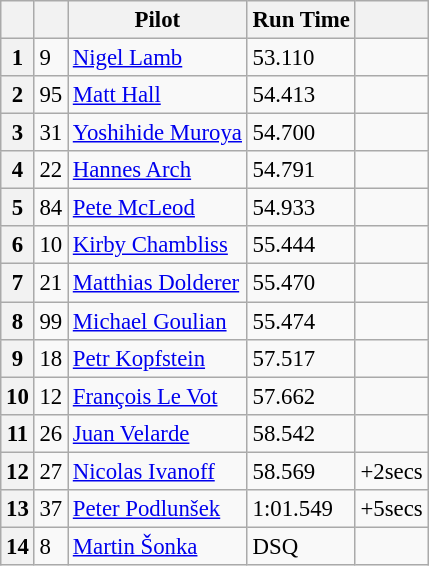<table class="wikitable" style="font-size: 95%;">
<tr>
<th></th>
<th></th>
<th>Pilot</th>
<th>Run Time</th>
<th></th>
</tr>
<tr>
<th>1</th>
<td>9</td>
<td> <a href='#'>Nigel Lamb</a></td>
<td>53.110</td>
<td></td>
</tr>
<tr>
<th>2</th>
<td>95</td>
<td> <a href='#'>Matt Hall</a></td>
<td>54.413</td>
<td></td>
</tr>
<tr>
<th>3</th>
<td>31</td>
<td> <a href='#'>Yoshihide Muroya</a></td>
<td>54.700</td>
<td></td>
</tr>
<tr>
<th>4</th>
<td>22</td>
<td> <a href='#'>Hannes Arch</a></td>
<td>54.791</td>
<td></td>
</tr>
<tr>
<th>5</th>
<td>84</td>
<td> <a href='#'>Pete McLeod</a></td>
<td>54.933</td>
<td></td>
</tr>
<tr>
<th>6</th>
<td>10</td>
<td> <a href='#'>Kirby Chambliss</a></td>
<td>55.444</td>
<td></td>
</tr>
<tr>
<th>7</th>
<td>21</td>
<td> <a href='#'>Matthias Dolderer</a></td>
<td>55.470</td>
<td></td>
</tr>
<tr>
<th>8</th>
<td>99</td>
<td> <a href='#'>Michael Goulian</a></td>
<td>55.474</td>
<td></td>
</tr>
<tr>
<th>9</th>
<td>18</td>
<td> <a href='#'>Petr Kopfstein</a></td>
<td>57.517</td>
<td></td>
</tr>
<tr>
<th>10</th>
<td>12</td>
<td> <a href='#'>François Le Vot</a></td>
<td>57.662</td>
<td></td>
</tr>
<tr>
<th>11</th>
<td>26</td>
<td> <a href='#'>Juan Velarde</a></td>
<td>58.542</td>
<td></td>
</tr>
<tr>
<th>12</th>
<td>27</td>
<td> <a href='#'>Nicolas Ivanoff</a></td>
<td>58.569</td>
<td>+2secs</td>
</tr>
<tr>
<th>13</th>
<td>37</td>
<td> <a href='#'>Peter Podlunšek</a></td>
<td>1:01.549</td>
<td>+5secs</td>
</tr>
<tr>
<th>14</th>
<td>8</td>
<td> <a href='#'>Martin Šonka</a></td>
<td>DSQ</td>
<td></td>
</tr>
</table>
